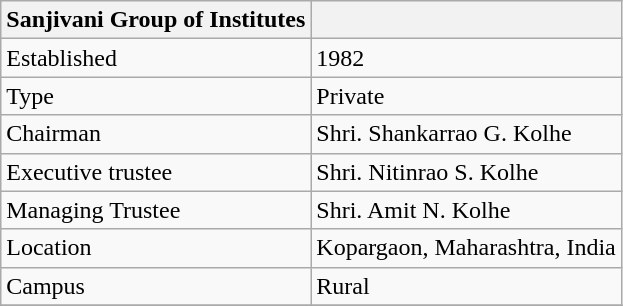<table class="wikitable">
<tr>
<th>Sanjivani Group of Institutes</th>
<th></th>
</tr>
<tr>
<td>Established</td>
<td>1982</td>
</tr>
<tr>
<td>Type</td>
<td>Private</td>
</tr>
<tr>
<td>Chairman</td>
<td>Shri. Shankarrao G. Kolhe</td>
</tr>
<tr>
<td>Executive trustee</td>
<td>Shri. Nitinrao S. Kolhe</td>
</tr>
<tr>
<td>Managing Trustee</td>
<td>Shri. Amit N. Kolhe</td>
</tr>
<tr>
<td>Location</td>
<td>Kopargaon, Maharashtra, India</td>
</tr>
<tr>
<td>Campus</td>
<td>Rural</td>
</tr>
<tr>
</tr>
</table>
